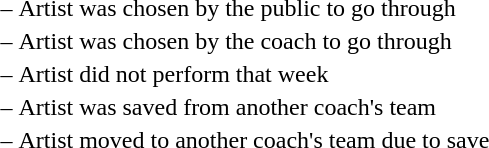<table>
<tr>
<td> –</td>
<td>Artist was chosen by the public to go through</td>
</tr>
<tr>
<td> –</td>
<td>Artist was chosen by the coach to go through</td>
</tr>
<tr>
<td> –</td>
<td>Artist did not perform that week</td>
</tr>
<tr>
<td> –</td>
<td>Artist was saved from another coach's team</td>
</tr>
<tr>
<td> –</td>
<td>Artist moved to another coach's team due to save</td>
</tr>
</table>
